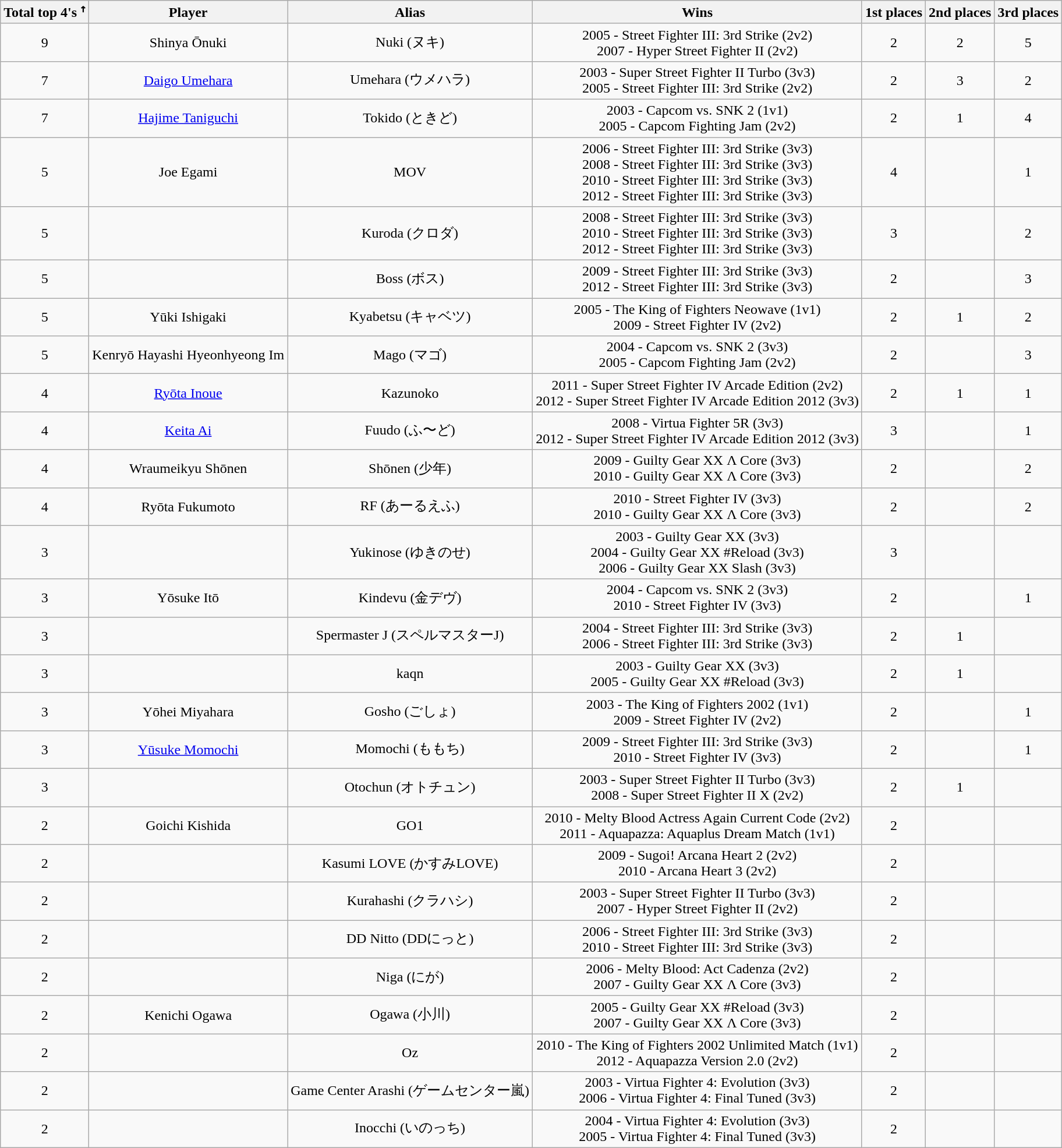<table class="wikitable" style="text-align: center;">
<tr>
<th scope="col" align="center">Total top 4's ꜛ</th>
<th scope="col" width="center">Player</th>
<th scope="col" width="center">Alias</th>
<th scope="col" width="center">Wins</th>
<th scope="col" align="center">1st places</th>
<th scope="col" align="center">2nd places</th>
<th scope="col" align="center">3rd places</th>
</tr>
<tr>
<td>9</td>
<td>Shinya Ōnuki</td>
<td>Nuki (ヌキ)</td>
<td>2005 - Street Fighter III: 3rd Strike (2v2) <br>2007 - Hyper Street Fighter II (2v2)</td>
<td>2</td>
<td>2</td>
<td>5</td>
</tr>
<tr>
<td>7</td>
<td><a href='#'>Daigo Umehara</a></td>
<td>Umehara (ウメハラ)</td>
<td>2003 - Super Street Fighter II Turbo (3v3) <br>2005 - Street Fighter III: 3rd Strike (2v2)</td>
<td>2</td>
<td>3</td>
<td>2</td>
</tr>
<tr>
<td>7</td>
<td><a href='#'>Hajime Taniguchi</a></td>
<td>Tokido (ときど)</td>
<td>2003 - Capcom vs. SNK 2 (1v1) <br>2005 - Capcom Fighting Jam (2v2)</td>
<td>2</td>
<td>1</td>
<td>4</td>
</tr>
<tr>
<td>5</td>
<td>Joe Egami</td>
<td>MOV</td>
<td>2006 - Street Fighter III: 3rd Strike (3v3) <br>2008 - Street Fighter III: 3rd Strike (3v3) <br>2010 - Street Fighter III: 3rd Strike (3v3) <br>2012 - Street Fighter III: 3rd Strike (3v3)</td>
<td>4</td>
<td></td>
<td>1</td>
</tr>
<tr>
<td>5</td>
<td></td>
<td>Kuroda (クロダ)</td>
<td>2008 - Street Fighter III: 3rd Strike (3v3) <br>2010 - Street Fighter III: 3rd Strike (3v3) <br>2012 - Street Fighter III: 3rd Strike (3v3)</td>
<td>3</td>
<td></td>
<td>2</td>
</tr>
<tr>
<td>5</td>
<td></td>
<td>Boss (ボス)</td>
<td>2009 - Street Fighter III: 3rd Strike (3v3) <br>2012 - Street Fighter III: 3rd Strike (3v3)</td>
<td>2</td>
<td></td>
<td>3</td>
</tr>
<tr>
<td>5</td>
<td>Yūki Ishigaki</td>
<td>Kyabetsu (キャベツ)</td>
<td>2005 - The King of Fighters Neowave (1v1) <br>2009 - Street Fighter IV (2v2)</td>
<td>2</td>
<td>1</td>
<td>2</td>
</tr>
<tr>
<td>5</td>
<td>Kenryō Hayashi Hyeonhyeong Im</td>
<td>Mago (マゴ)</td>
<td>2004 - Capcom vs. SNK 2 (3v3) <br>2005 - Capcom Fighting Jam (2v2)</td>
<td>2</td>
<td></td>
<td>3</td>
</tr>
<tr>
<td>4</td>
<td><a href='#'>Ryōta Inoue</a></td>
<td>Kazunoko</td>
<td>2011 - Super Street Fighter IV Arcade Edition (2v2) <br>2012 - Super Street Fighter IV Arcade Edition 2012 (3v3)</td>
<td>2</td>
<td>1</td>
<td>1</td>
</tr>
<tr>
<td>4</td>
<td><a href='#'>Keita Ai</a></td>
<td>Fuudo (ふ〜ど)</td>
<td>2008 - Virtua Fighter 5R (3v3) <br>2012 - Super Street Fighter IV Arcade Edition 2012 (3v3)</td>
<td>3</td>
<td></td>
<td>1</td>
</tr>
<tr>
<td>4</td>
<td>Wraumeikyu Shōnen</td>
<td>Shōnen (少年)</td>
<td>2009 - Guilty Gear XX Λ Core (3v3) <br>2010 - Guilty Gear XX Λ Core (3v3)</td>
<td>2</td>
<td></td>
<td>2</td>
</tr>
<tr>
<td>4</td>
<td>Ryōta Fukumoto</td>
<td>RF (あーるえふ)</td>
<td>2010 - Street Fighter IV (3v3) <br>2010 - Guilty Gear XX Λ Core (3v3)</td>
<td>2</td>
<td></td>
<td>2</td>
</tr>
<tr>
<td>3</td>
<td></td>
<td>Yukinose (ゆきのせ)</td>
<td>2003 - Guilty Gear XX (3v3) <br>2004 - Guilty Gear XX #Reload (3v3) <br>2006 - Guilty Gear XX Slash (3v3)</td>
<td>3</td>
<td></td>
<td></td>
</tr>
<tr>
<td>3</td>
<td>Yōsuke Itō</td>
<td>Kindevu (金デヴ)</td>
<td>2004 - Capcom vs. SNK 2 (3v3) <br>2010 - Street Fighter IV (3v3)</td>
<td>2</td>
<td></td>
<td>1</td>
</tr>
<tr>
<td>3</td>
<td></td>
<td>Spermaster J (スペルマスターJ)</td>
<td>2004 - Street Fighter III: 3rd Strike (3v3) <br>2006 - Street Fighter III: 3rd Strike (3v3)</td>
<td>2</td>
<td>1</td>
<td></td>
</tr>
<tr>
<td>3</td>
<td></td>
<td>kaqn</td>
<td>2003 - Guilty Gear XX (3v3) <br>2005 - Guilty Gear XX #Reload (3v3)</td>
<td>2</td>
<td>1</td>
<td></td>
</tr>
<tr>
<td>3</td>
<td>Yōhei Miyahara</td>
<td>Gosho (ごしょ)</td>
<td>2003 - The King of Fighters 2002 (1v1) <br>2009 - Street Fighter IV (2v2)</td>
<td>2</td>
<td></td>
<td>1</td>
</tr>
<tr>
<td>3</td>
<td><a href='#'>Yūsuke Momochi</a></td>
<td>Momochi (ももち)</td>
<td>2009 - Street Fighter III: 3rd Strike (3v3) <br>2010 - Street Fighter IV (3v3)</td>
<td>2</td>
<td></td>
<td>1</td>
</tr>
<tr>
<td>3</td>
<td></td>
<td>Otochun (オトチュン)</td>
<td>2003 - Super Street Fighter II Turbo (3v3) <br>2008 - Super Street Fighter II X (2v2)</td>
<td>2</td>
<td>1</td>
<td></td>
</tr>
<tr>
<td>2</td>
<td>Goichi Kishida</td>
<td>GO1</td>
<td>2010 - Melty Blood Actress Again Current Code (2v2) <br>2011 - Aquapazza: Aquaplus Dream Match (1v1)</td>
<td>2</td>
<td></td>
<td></td>
</tr>
<tr>
<td>2</td>
<td></td>
<td>Kasumi LOVE (かすみLOVE)</td>
<td>2009 - Sugoi! Arcana Heart 2 (2v2) <br>2010 - Arcana Heart 3 (2v2)</td>
<td>2</td>
<td></td>
<td></td>
</tr>
<tr>
<td>2</td>
<td></td>
<td>Kurahashi (クラハシ)</td>
<td>2003 - Super Street Fighter II Turbo (3v3) <br>2007 - Hyper Street Fighter II (2v2)</td>
<td>2</td>
<td></td>
<td></td>
</tr>
<tr>
<td>2</td>
<td></td>
<td>DD Nitto (DDにっと)</td>
<td>2006 - Street Fighter III: 3rd Strike (3v3) <br>2010 - Street Fighter III: 3rd Strike (3v3)</td>
<td>2</td>
<td></td>
<td></td>
</tr>
<tr>
<td>2</td>
<td></td>
<td>Niga (にが)</td>
<td>2006 - Melty Blood: Act Cadenza (2v2) <br>2007 - Guilty Gear XX Λ Core (3v3)</td>
<td>2</td>
<td></td>
<td></td>
</tr>
<tr>
<td>2</td>
<td>Kenichi Ogawa</td>
<td>Ogawa (小川)</td>
<td>2005 - Guilty Gear XX #Reload (3v3) <br>2007 - Guilty Gear XX Λ Core (3v3)</td>
<td>2</td>
<td></td>
<td></td>
</tr>
<tr>
<td>2</td>
<td></td>
<td>Oz</td>
<td>2010 - The King of Fighters 2002 Unlimited Match (1v1) <br>2012 - Aquapazza Version 2.0 (2v2)</td>
<td>2</td>
<td></td>
<td></td>
</tr>
<tr>
<td>2</td>
<td></td>
<td>Game Center Arashi (ゲームセンター嵐)</td>
<td>2003 - Virtua Fighter 4: Evolution (3v3) <br>2006 - Virtua Fighter 4: Final Tuned (3v3)</td>
<td>2</td>
<td></td>
<td></td>
</tr>
<tr>
<td>2</td>
<td></td>
<td>Inocchi (いのっち)</td>
<td>2004 - Virtua Fighter 4: Evolution (3v3) <br>2005 - Virtua Fighter 4: Final Tuned (3v3)</td>
<td>2</td>
<td></td>
<td></td>
</tr>
</table>
